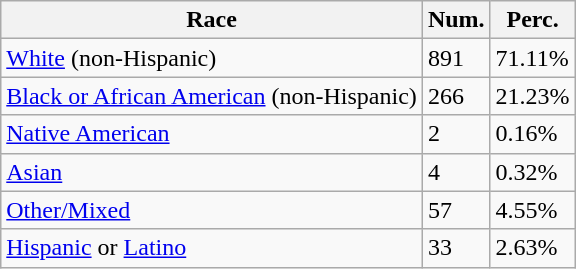<table class="wikitable">
<tr>
<th>Race</th>
<th>Num.</th>
<th>Perc.</th>
</tr>
<tr>
<td><a href='#'>White</a> (non-Hispanic)</td>
<td>891</td>
<td>71.11%</td>
</tr>
<tr>
<td><a href='#'>Black or African American</a> (non-Hispanic)</td>
<td>266</td>
<td>21.23%</td>
</tr>
<tr>
<td><a href='#'>Native American</a></td>
<td>2</td>
<td>0.16%</td>
</tr>
<tr>
<td><a href='#'>Asian</a></td>
<td>4</td>
<td>0.32%</td>
</tr>
<tr>
<td><a href='#'>Other/Mixed</a></td>
<td>57</td>
<td>4.55%</td>
</tr>
<tr>
<td><a href='#'>Hispanic</a> or <a href='#'>Latino</a></td>
<td>33</td>
<td>2.63%</td>
</tr>
</table>
